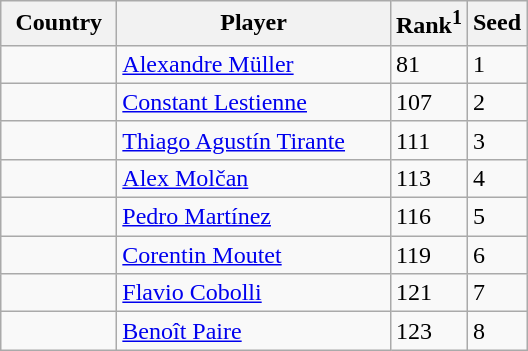<table class="sortable wikitable">
<tr>
<th width="70">Country</th>
<th width="175">Player</th>
<th>Rank<sup>1</sup></th>
<th>Seed</th>
</tr>
<tr>
<td></td>
<td><a href='#'>Alexandre Müller</a></td>
<td>81</td>
<td>1</td>
</tr>
<tr>
<td></td>
<td><a href='#'>Constant Lestienne</a></td>
<td>107</td>
<td>2</td>
</tr>
<tr>
<td></td>
<td><a href='#'>Thiago Agustín Tirante</a></td>
<td>111</td>
<td>3</td>
</tr>
<tr>
<td></td>
<td><a href='#'>Alex Molčan</a></td>
<td>113</td>
<td>4</td>
</tr>
<tr>
<td></td>
<td><a href='#'>Pedro Martínez</a></td>
<td>116</td>
<td>5</td>
</tr>
<tr>
<td></td>
<td><a href='#'>Corentin Moutet</a></td>
<td>119</td>
<td>6</td>
</tr>
<tr>
<td></td>
<td><a href='#'>Flavio Cobolli</a></td>
<td>121</td>
<td>7</td>
</tr>
<tr>
<td></td>
<td><a href='#'>Benoît Paire</a></td>
<td>123</td>
<td>8</td>
</tr>
</table>
